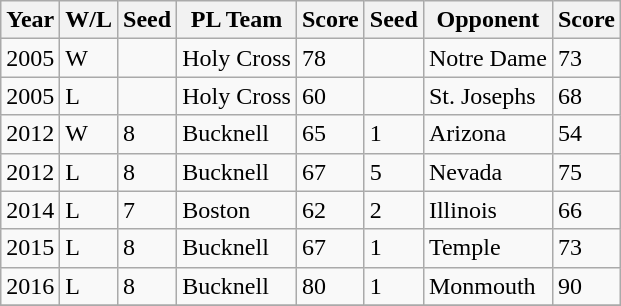<table class="wikitable sortable" style="text-align:center: inline-table;">
<tr>
<th>Year</th>
<th>W/L</th>
<th>Seed</th>
<th>PL Team</th>
<th>Score</th>
<th>Seed</th>
<th>Opponent</th>
<th>Score</th>
</tr>
<tr>
<td>2005</td>
<td>W</td>
<td></td>
<td>Holy Cross</td>
<td>78</td>
<td></td>
<td>Notre Dame</td>
<td>73</td>
</tr>
<tr>
<td>2005</td>
<td>L</td>
<td></td>
<td>Holy Cross</td>
<td>60</td>
<td></td>
<td>St. Josephs</td>
<td>68</td>
</tr>
<tr>
<td>2012</td>
<td>W</td>
<td>8</td>
<td>Bucknell</td>
<td>65</td>
<td>1</td>
<td>Arizona</td>
<td>54</td>
</tr>
<tr>
<td>2012</td>
<td>L</td>
<td>8</td>
<td>Bucknell</td>
<td>67</td>
<td>5</td>
<td>Nevada</td>
<td>75</td>
</tr>
<tr>
<td>2014</td>
<td>L</td>
<td>7</td>
<td>Boston</td>
<td>62</td>
<td>2</td>
<td>Illinois</td>
<td>66</td>
</tr>
<tr>
<td>2015</td>
<td>L</td>
<td>8</td>
<td>Bucknell</td>
<td>67</td>
<td>1</td>
<td>Temple</td>
<td>73</td>
</tr>
<tr>
<td>2016</td>
<td>L</td>
<td>8</td>
<td>Bucknell</td>
<td>80</td>
<td>1</td>
<td>Monmouth</td>
<td>90</td>
</tr>
<tr>
</tr>
</table>
